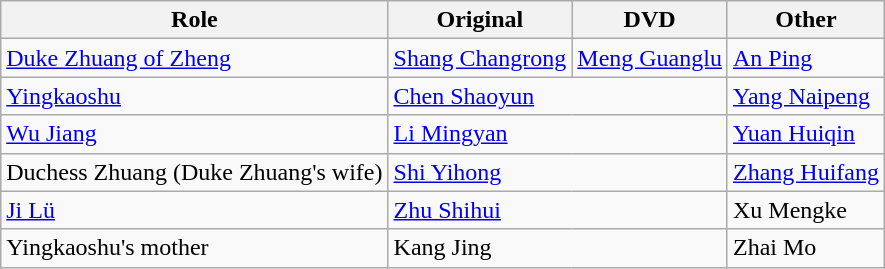<table class="wikitable">
<tr>
<th>Role</th>
<th>Original</th>
<th>DVD</th>
<th>Other</th>
</tr>
<tr>
<td><a href='#'>Duke Zhuang of Zheng</a></td>
<td><a href='#'>Shang Changrong</a></td>
<td><a href='#'>Meng Guanglu</a></td>
<td><a href='#'>An Ping</a></td>
</tr>
<tr>
<td><a href='#'>Yingkaoshu</a></td>
<td colspan=2><a href='#'>Chen Shaoyun</a></td>
<td><a href='#'>Yang Naipeng</a></td>
</tr>
<tr>
<td><a href='#'>Wu Jiang</a></td>
<td colspan=2><a href='#'>Li Mingyan</a></td>
<td><a href='#'>Yuan Huiqin</a></td>
</tr>
<tr>
<td>Duchess Zhuang (Duke Zhuang's wife)</td>
<td colspan=2><a href='#'>Shi Yihong</a></td>
<td><a href='#'>Zhang Huifang</a></td>
</tr>
<tr>
<td><a href='#'>Ji Lü</a></td>
<td colspan=2><a href='#'>Zhu Shihui</a></td>
<td>Xu Mengke</td>
</tr>
<tr>
<td>Yingkaoshu's mother</td>
<td colspan=2>Kang Jing</td>
<td>Zhai Mo</td>
</tr>
</table>
